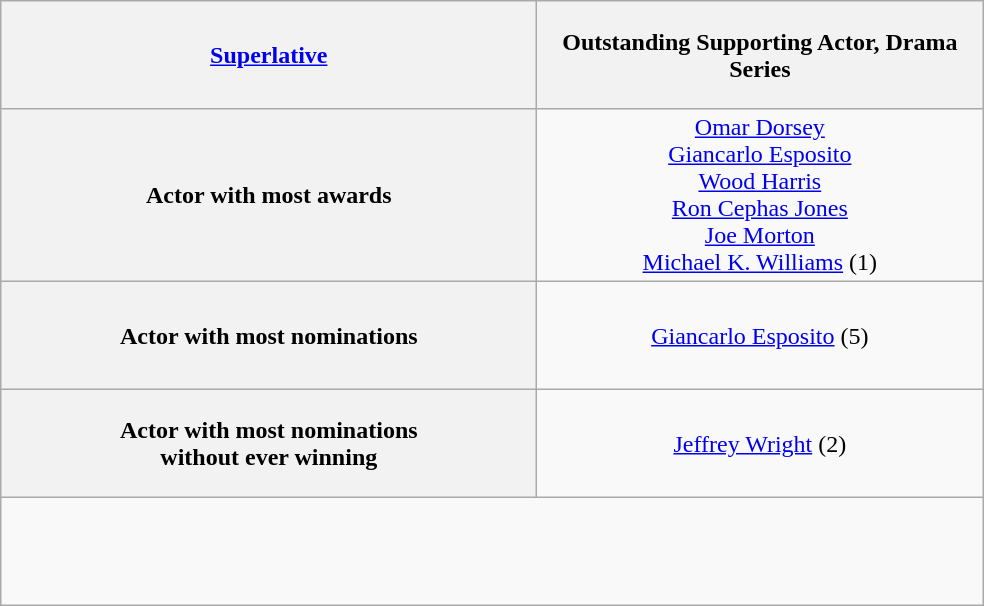<table class="wikitable" style="text-align: center">
<tr style="height:4.5em;">
<th width="350"><strong><a href='#'>Superlative</a></strong></th>
<th colspan="2" width="290"><strong> Outstanding Supporting Actor, Drama Series</strong></th>
</tr>
<tr style="height:4.5em;">
<th width="350">Actor with most awards</th>
<td><a href='#'>Omar Dorsey</a><br><a href='#'>Giancarlo Esposito</a><br><a href='#'>Wood Harris</a><br><a href='#'>Ron Cephas Jones</a><br><a href='#'>Joe Morton</a><br><a href='#'>Michael K. Williams</a> (1)</td>
</tr>
<tr style="height:4.5em;">
<th>Actor with most nominations</th>
<td><a href='#'>Giancarlo Esposito</a> (5)</td>
</tr>
<tr style="height:4.5em;">
<th>Actor with most nominations <br> without ever winning</th>
<td><a href='#'>Jeffrey Wright</a> (2)</td>
</tr>
<tr style="height:4.5em;">
</tr>
</table>
